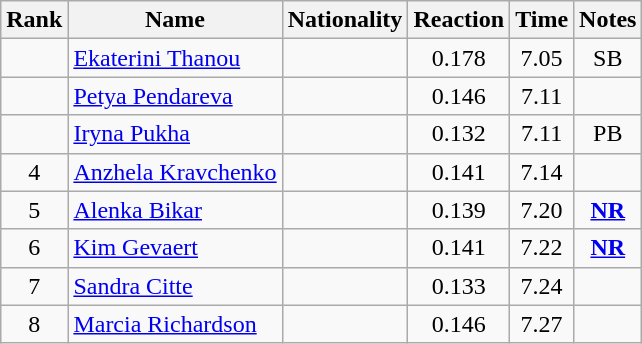<table class="wikitable sortable" style="text-align:center">
<tr>
<th>Rank</th>
<th>Name</th>
<th>Nationality</th>
<th>Reaction</th>
<th>Time</th>
<th>Notes</th>
</tr>
<tr>
<td></td>
<td align="left"><a href='#'>Ekaterini Thanou</a></td>
<td align=left></td>
<td>0.178</td>
<td>7.05</td>
<td>SB</td>
</tr>
<tr>
<td></td>
<td align="left"><a href='#'>Petya Pendareva</a></td>
<td align=left></td>
<td>0.146</td>
<td>7.11</td>
<td></td>
</tr>
<tr>
<td></td>
<td align="left"><a href='#'>Iryna Pukha</a></td>
<td align=left></td>
<td>0.132</td>
<td>7.11</td>
<td>PB</td>
</tr>
<tr>
<td>4</td>
<td align="left"><a href='#'>Anzhela Kravchenko</a></td>
<td align=left></td>
<td>0.141</td>
<td>7.14</td>
<td></td>
</tr>
<tr>
<td>5</td>
<td align="left"><a href='#'>Alenka Bikar</a></td>
<td align=left></td>
<td>0.139</td>
<td>7.20</td>
<td><strong><a href='#'>NR</a></strong></td>
</tr>
<tr>
<td>6</td>
<td align="left"><a href='#'>Kim Gevaert</a></td>
<td align=left></td>
<td>0.141</td>
<td>7.22</td>
<td><strong><a href='#'>NR</a></strong></td>
</tr>
<tr>
<td>7</td>
<td align="left"><a href='#'>Sandra Citte</a></td>
<td align=left></td>
<td>0.133</td>
<td>7.24</td>
<td></td>
</tr>
<tr>
<td>8</td>
<td align="left"><a href='#'>Marcia Richardson</a></td>
<td align=left></td>
<td>0.146</td>
<td>7.27</td>
<td></td>
</tr>
</table>
